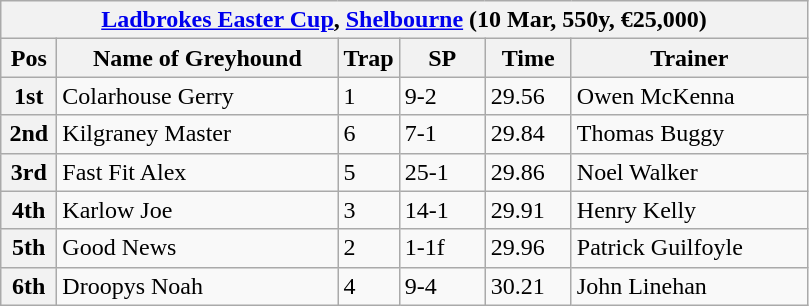<table class="wikitable">
<tr>
<th colspan="6"><a href='#'>Ladbrokes Easter Cup</a>, <a href='#'>Shelbourne</a> (10 Mar, 550y, €25,000)</th>
</tr>
<tr>
<th width=30>Pos</th>
<th width=180>Name of Greyhound</th>
<th width=30>Trap</th>
<th width=50>SP</th>
<th width=50>Time</th>
<th width=150>Trainer</th>
</tr>
<tr>
<th>1st</th>
<td>Colarhouse Gerry </td>
<td>1</td>
<td>9-2</td>
<td>29.56</td>
<td>Owen McKenna</td>
</tr>
<tr>
<th>2nd</th>
<td>Kilgraney Master</td>
<td>6</td>
<td>7-1</td>
<td>29.84</td>
<td>Thomas Buggy</td>
</tr>
<tr>
<th>3rd</th>
<td>Fast Fit Alex</td>
<td>5</td>
<td>25-1</td>
<td>29.86</td>
<td>Noel Walker</td>
</tr>
<tr>
<th>4th</th>
<td>Karlow Joe</td>
<td>3</td>
<td>14-1</td>
<td>29.91</td>
<td>Henry Kelly</td>
</tr>
<tr>
<th>5th</th>
<td>Good News</td>
<td>2</td>
<td>1-1f</td>
<td>29.96</td>
<td>Patrick Guilfoyle</td>
</tr>
<tr>
<th>6th</th>
<td>Droopys Noah</td>
<td>4</td>
<td>9-4</td>
<td>30.21</td>
<td>John Linehan</td>
</tr>
</table>
